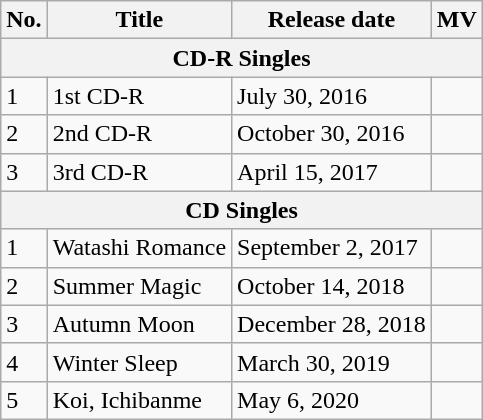<table class="wikitable">
<tr>
<th>No.</th>
<th>Title</th>
<th>Release date</th>
<th>MV</th>
</tr>
<tr>
<th colspan="4">CD-R Singles</th>
</tr>
<tr>
<td>1</td>
<td>1st CD-R</td>
<td>July 30, 2016</td>
<td></td>
</tr>
<tr>
<td>2</td>
<td>2nd CD-R</td>
<td>October 30, 2016</td>
<td></td>
</tr>
<tr>
<td>3</td>
<td>3rd CD-R</td>
<td>April 15, 2017</td>
<td></td>
</tr>
<tr>
<th colspan="4">CD Singles</th>
</tr>
<tr>
<td>1</td>
<td>Watashi Romance</td>
<td>September 2, 2017</td>
<td></td>
</tr>
<tr>
<td>2</td>
<td>Summer Magic</td>
<td>October 14, 2018</td>
<td></td>
</tr>
<tr>
<td>3</td>
<td>Autumn Moon</td>
<td>December 28, 2018</td>
<td></td>
</tr>
<tr>
<td>4</td>
<td>Winter Sleep</td>
<td>March 30, 2019</td>
<td></td>
</tr>
<tr>
<td>5</td>
<td>Koi, Ichibanme</td>
<td>May 6, 2020</td>
<td></td>
</tr>
</table>
